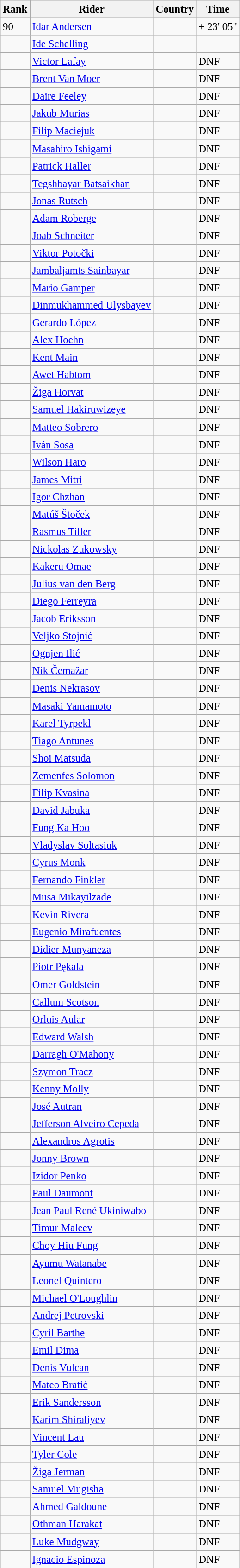<table class="wikitable" style="font-size:95%; text-align:left;">
<tr>
<th>Rank</th>
<th>Rider</th>
<th>Country</th>
<th>Time</th>
</tr>
<tr>
<td>90</td>
<td><a href='#'>Idar Andersen</a></td>
<td></td>
<td>+ 23' 05"</td>
</tr>
<tr>
<td></td>
<td><a href='#'>Ide Schelling</a></td>
<td></td>
<td></td>
</tr>
<tr>
<td></td>
<td><a href='#'>Victor Lafay</a></td>
<td></td>
<td>DNF</td>
</tr>
<tr>
<td></td>
<td><a href='#'>Brent Van Moer</a></td>
<td></td>
<td>DNF</td>
</tr>
<tr>
<td></td>
<td><a href='#'>Daire Feeley</a></td>
<td></td>
<td>DNF</td>
</tr>
<tr>
<td></td>
<td><a href='#'>Jakub Murias</a></td>
<td></td>
<td>DNF</td>
</tr>
<tr>
<td></td>
<td><a href='#'>Filip Maciejuk</a></td>
<td></td>
<td>DNF</td>
</tr>
<tr>
<td></td>
<td><a href='#'>Masahiro Ishigami</a></td>
<td></td>
<td>DNF</td>
</tr>
<tr>
<td></td>
<td><a href='#'>Patrick Haller</a></td>
<td></td>
<td>DNF</td>
</tr>
<tr>
<td></td>
<td><a href='#'>Tegshbayar Batsaikhan</a></td>
<td></td>
<td>DNF</td>
</tr>
<tr>
<td></td>
<td><a href='#'>Jonas Rutsch</a></td>
<td></td>
<td>DNF</td>
</tr>
<tr>
<td></td>
<td><a href='#'>Adam Roberge</a></td>
<td></td>
<td>DNF</td>
</tr>
<tr>
<td></td>
<td><a href='#'>Joab Schneiter</a></td>
<td></td>
<td>DNF</td>
</tr>
<tr>
<td></td>
<td><a href='#'>Viktor Potočki</a></td>
<td></td>
<td>DNF</td>
</tr>
<tr>
<td></td>
<td><a href='#'>Jambaljamts Sainbayar</a></td>
<td></td>
<td>DNF</td>
</tr>
<tr>
<td></td>
<td><a href='#'>Mario Gamper</a></td>
<td></td>
<td>DNF</td>
</tr>
<tr>
<td></td>
<td><a href='#'>Dinmukhammed Ulysbayev</a></td>
<td></td>
<td>DNF</td>
</tr>
<tr>
<td></td>
<td><a href='#'>Gerardo López</a></td>
<td></td>
<td>DNF</td>
</tr>
<tr>
<td></td>
<td><a href='#'>Alex Hoehn</a></td>
<td></td>
<td>DNF</td>
</tr>
<tr>
<td></td>
<td><a href='#'>Kent Main</a></td>
<td></td>
<td>DNF</td>
</tr>
<tr>
<td></td>
<td><a href='#'>Awet Habtom</a></td>
<td></td>
<td>DNF</td>
</tr>
<tr>
<td></td>
<td><a href='#'>Žiga Horvat</a></td>
<td></td>
<td>DNF</td>
</tr>
<tr>
<td></td>
<td><a href='#'>Samuel Hakiruwizeye</a></td>
<td></td>
<td>DNF</td>
</tr>
<tr>
<td></td>
<td><a href='#'>Matteo Sobrero</a></td>
<td></td>
<td>DNF</td>
</tr>
<tr>
<td></td>
<td><a href='#'>Iván Sosa</a></td>
<td></td>
<td>DNF</td>
</tr>
<tr>
<td></td>
<td><a href='#'>Wilson Haro</a></td>
<td></td>
<td>DNF</td>
</tr>
<tr>
<td></td>
<td><a href='#'>James Mitri</a></td>
<td></td>
<td>DNF</td>
</tr>
<tr>
<td></td>
<td><a href='#'>Igor Chzhan</a></td>
<td></td>
<td>DNF</td>
</tr>
<tr>
<td></td>
<td><a href='#'>Matúš Štoček</a></td>
<td></td>
<td>DNF</td>
</tr>
<tr>
<td></td>
<td><a href='#'>Rasmus Tiller</a></td>
<td></td>
<td>DNF</td>
</tr>
<tr>
<td></td>
<td><a href='#'>Nickolas Zukowsky</a></td>
<td></td>
<td>DNF</td>
</tr>
<tr>
<td></td>
<td><a href='#'>Kakeru Omae</a></td>
<td></td>
<td>DNF</td>
</tr>
<tr>
<td></td>
<td><a href='#'>Julius van den Berg</a></td>
<td></td>
<td>DNF</td>
</tr>
<tr>
<td></td>
<td><a href='#'>Diego Ferreyra</a></td>
<td></td>
<td>DNF</td>
</tr>
<tr>
<td></td>
<td><a href='#'>Jacob Eriksson</a></td>
<td></td>
<td>DNF</td>
</tr>
<tr>
<td></td>
<td><a href='#'>Veljko Stojnić</a></td>
<td></td>
<td>DNF</td>
</tr>
<tr>
<td></td>
<td><a href='#'>Ognjen Ilić</a></td>
<td></td>
<td>DNF</td>
</tr>
<tr>
<td></td>
<td><a href='#'>Nik Čemažar</a></td>
<td></td>
<td>DNF</td>
</tr>
<tr>
<td></td>
<td><a href='#'>Denis Nekrasov</a></td>
<td></td>
<td>DNF</td>
</tr>
<tr>
<td></td>
<td><a href='#'>Masaki Yamamoto</a></td>
<td></td>
<td>DNF</td>
</tr>
<tr>
<td></td>
<td><a href='#'>Karel Tyrpekl</a></td>
<td></td>
<td>DNF</td>
</tr>
<tr>
<td></td>
<td><a href='#'>Tiago Antunes</a></td>
<td></td>
<td>DNF</td>
</tr>
<tr>
<td></td>
<td><a href='#'>Shoi Matsuda</a></td>
<td></td>
<td>DNF</td>
</tr>
<tr>
<td></td>
<td><a href='#'>Zemenfes Solomon</a></td>
<td></td>
<td>DNF</td>
</tr>
<tr>
<td></td>
<td><a href='#'>Filip Kvasina</a></td>
<td></td>
<td>DNF</td>
</tr>
<tr>
<td></td>
<td><a href='#'>David Jabuka</a></td>
<td></td>
<td>DNF</td>
</tr>
<tr>
<td></td>
<td><a href='#'>Fung Ka Hoo</a></td>
<td></td>
<td>DNF</td>
</tr>
<tr>
<td></td>
<td><a href='#'>Vladyslav Soltasiuk</a></td>
<td></td>
<td>DNF</td>
</tr>
<tr>
<td></td>
<td><a href='#'>Cyrus Monk</a></td>
<td></td>
<td>DNF</td>
</tr>
<tr>
<td></td>
<td><a href='#'>Fernando Finkler</a></td>
<td></td>
<td>DNF</td>
</tr>
<tr>
<td></td>
<td><a href='#'>Musa Mikayilzade</a></td>
<td></td>
<td>DNF</td>
</tr>
<tr>
<td></td>
<td><a href='#'>Kevin Rivera</a></td>
<td></td>
<td>DNF</td>
</tr>
<tr>
<td></td>
<td><a href='#'>Eugenio Mirafuentes</a></td>
<td></td>
<td>DNF</td>
</tr>
<tr>
<td></td>
<td><a href='#'>Didier Munyaneza</a></td>
<td></td>
<td>DNF</td>
</tr>
<tr>
<td></td>
<td><a href='#'>Piotr Pękala</a></td>
<td></td>
<td>DNF</td>
</tr>
<tr>
<td></td>
<td><a href='#'>Omer Goldstein</a></td>
<td></td>
<td>DNF</td>
</tr>
<tr>
<td></td>
<td><a href='#'>Callum Scotson</a></td>
<td></td>
<td>DNF</td>
</tr>
<tr>
<td></td>
<td><a href='#'>Orluis Aular</a></td>
<td></td>
<td>DNF</td>
</tr>
<tr>
<td></td>
<td><a href='#'>Edward Walsh</a></td>
<td></td>
<td>DNF</td>
</tr>
<tr>
<td></td>
<td><a href='#'>Darragh O'Mahony</a></td>
<td></td>
<td>DNF</td>
</tr>
<tr>
<td></td>
<td><a href='#'>Szymon Tracz</a></td>
<td></td>
<td>DNF</td>
</tr>
<tr>
<td></td>
<td><a href='#'>Kenny Molly</a></td>
<td></td>
<td>DNF</td>
</tr>
<tr>
<td></td>
<td><a href='#'>José Autran</a></td>
<td></td>
<td>DNF</td>
</tr>
<tr>
<td></td>
<td><a href='#'>Jefferson Alveiro Cepeda</a></td>
<td></td>
<td>DNF</td>
</tr>
<tr>
<td></td>
<td><a href='#'>Alexandros Agrotis</a></td>
<td></td>
<td>DNF</td>
</tr>
<tr>
<td></td>
<td><a href='#'>Jonny Brown</a></td>
<td></td>
<td>DNF</td>
</tr>
<tr>
<td></td>
<td><a href='#'>Izidor Penko</a></td>
<td></td>
<td>DNF</td>
</tr>
<tr>
<td></td>
<td><a href='#'>Paul Daumont</a></td>
<td></td>
<td>DNF</td>
</tr>
<tr>
<td></td>
<td><a href='#'>Jean Paul René Ukiniwabo</a></td>
<td></td>
<td>DNF</td>
</tr>
<tr>
<td></td>
<td><a href='#'>Timur Maleev</a></td>
<td></td>
<td>DNF</td>
</tr>
<tr>
<td></td>
<td><a href='#'>Choy Hiu Fung</a></td>
<td></td>
<td>DNF</td>
</tr>
<tr>
<td></td>
<td><a href='#'>Ayumu Watanabe</a></td>
<td></td>
<td>DNF</td>
</tr>
<tr>
<td></td>
<td><a href='#'>Leonel Quintero</a></td>
<td></td>
<td>DNF</td>
</tr>
<tr>
<td></td>
<td><a href='#'>Michael O'Loughlin</a></td>
<td></td>
<td>DNF</td>
</tr>
<tr>
<td></td>
<td><a href='#'>Andrej Petrovski</a></td>
<td></td>
<td>DNF</td>
</tr>
<tr>
<td></td>
<td><a href='#'>Cyril Barthe</a></td>
<td></td>
<td>DNF</td>
</tr>
<tr>
<td></td>
<td><a href='#'>Emil Dima</a></td>
<td></td>
<td>DNF</td>
</tr>
<tr>
<td></td>
<td><a href='#'>Denis Vulcan</a></td>
<td></td>
<td>DNF</td>
</tr>
<tr>
<td></td>
<td><a href='#'>Mateo Bratić</a></td>
<td></td>
<td>DNF</td>
</tr>
<tr>
<td></td>
<td><a href='#'>Erik Sandersson</a></td>
<td></td>
<td>DNF</td>
</tr>
<tr>
<td></td>
<td><a href='#'>Karim Shiraliyev</a></td>
<td></td>
<td>DNF</td>
</tr>
<tr>
<td></td>
<td><a href='#'>Vincent Lau</a></td>
<td></td>
<td>DNF</td>
</tr>
<tr>
<td></td>
<td><a href='#'>Tyler Cole</a></td>
<td></td>
<td>DNF</td>
</tr>
<tr>
<td></td>
<td><a href='#'>Žiga Jerman</a></td>
<td></td>
<td>DNF</td>
</tr>
<tr>
<td></td>
<td><a href='#'>Samuel Mugisha</a></td>
<td></td>
<td>DNF</td>
</tr>
<tr>
<td></td>
<td><a href='#'>Ahmed Galdoune</a></td>
<td></td>
<td>DNF</td>
</tr>
<tr>
<td></td>
<td><a href='#'>Othman Harakat</a></td>
<td></td>
<td>DNF</td>
</tr>
<tr>
<td></td>
<td><a href='#'>Luke Mudgway</a></td>
<td></td>
<td>DNF</td>
</tr>
<tr>
<td></td>
<td><a href='#'>Ignacio Espinoza</a></td>
<td></td>
<td>DNF</td>
</tr>
</table>
